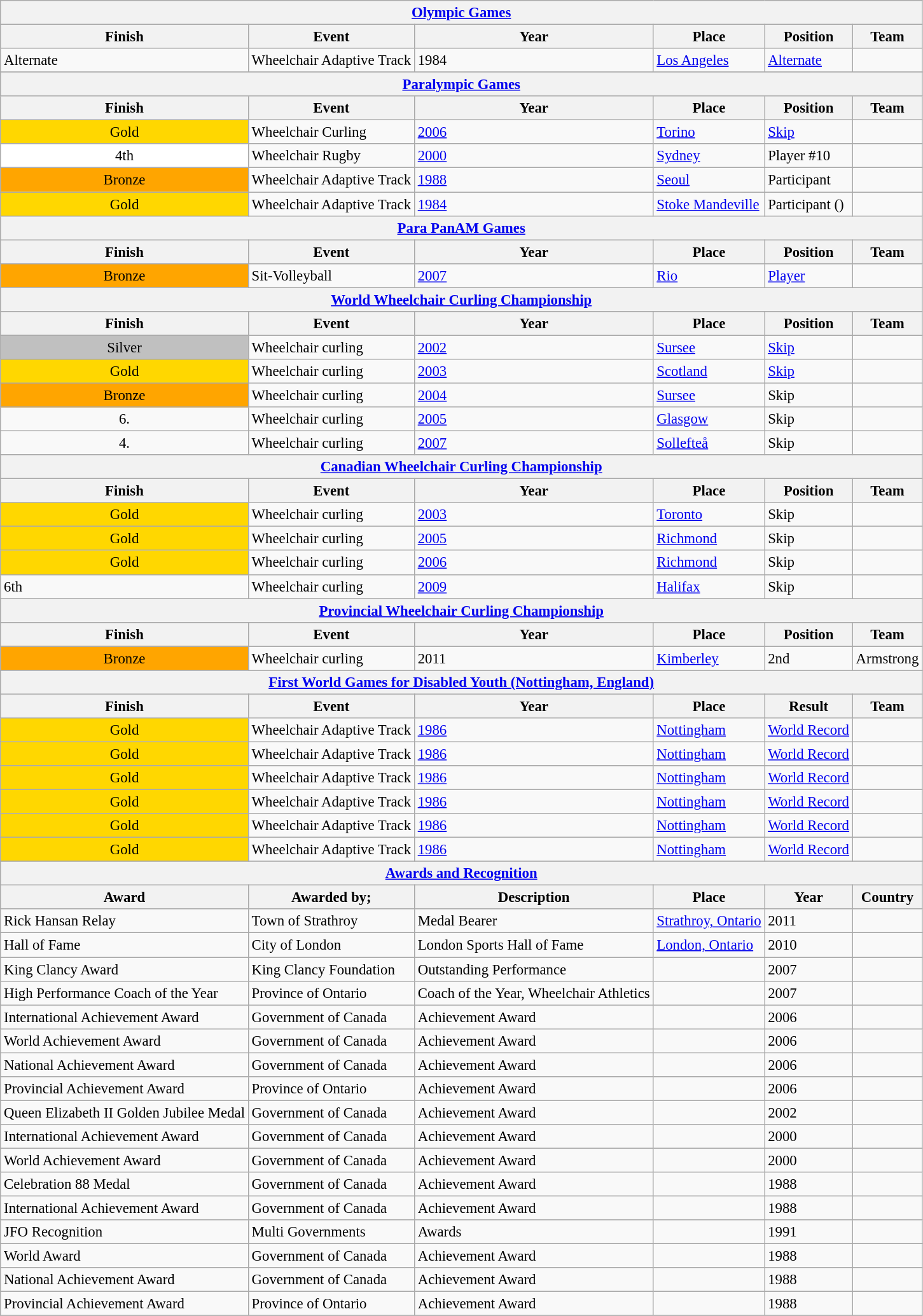<table class="wikitable" style="font-size: 95%;">
<tr>
<th colspan=6> <a href='#'>Olympic Games</a></th>
</tr>
<tr>
<th>Finish</th>
<th>Event</th>
<th>Year</th>
<th>Place</th>
<th>Position</th>
<th>Team</th>
</tr>
<tr>
<td>Alternate</td>
<td>Wheelchair Adaptive Track</td>
<td>1984</td>
<td> <a href='#'>Los Angeles</a></td>
<td><a href='#'>Alternate</a></td>
<td></td>
</tr>
<tr>
</tr>
<tr bgcolor="cccccc">
<th colspan=6> <a href='#'>Paralympic Games</a></th>
</tr>
<tr>
<th>Finish</th>
<th>Event</th>
<th>Year</th>
<th>Place</th>
<th>Position</th>
<th>Team</th>
</tr>
<tr>
<td bgcolor="gold" align="center">Gold</td>
<td>Wheelchair Curling</td>
<td><a href='#'>2006</a></td>
<td> <a href='#'>Torino</a></td>
<td><a href='#'>Skip</a></td>
<td></td>
</tr>
<tr>
<td bgcolor="white" align="center">4th</td>
<td>Wheelchair Rugby</td>
<td><a href='#'>2000</a></td>
<td> <a href='#'>Sydney</a></td>
<td>Player #10</td>
<td></td>
</tr>
<tr>
<td bgcolor="orange" align="center">Bronze</td>
<td>Wheelchair Adaptive Track</td>
<td><a href='#'>1988</a></td>
<td> <a href='#'>Seoul</a></td>
<td>Participant</td>
<td></td>
</tr>
<tr>
<td bgcolor="gold" align="center">Gold</td>
<td>Wheelchair Adaptive Track</td>
<td><a href='#'>1984</a></td>
<td> <a href='#'>Stoke Mandeville</a></td>
<td>Participant ()</td>
<td></td>
</tr>
<tr bgcolor="cccccc">
<th colspan=6> <a href='#'>Para PanAM Games</a></th>
</tr>
<tr>
<th>Finish</th>
<th>Event</th>
<th>Year</th>
<th>Place</th>
<th>Position</th>
<th>Team</th>
</tr>
<tr>
<td bgcolor="orange" align="center">Bronze</td>
<td>Sit-Volleyball</td>
<td><a href='#'>2007</a></td>
<td> <a href='#'>Rio</a></td>
<td><a href='#'>Player</a></td>
<td></td>
</tr>
<tr bgcolor="cccccc">
<th colspan=6> <a href='#'>World Wheelchair Curling Championship</a></th>
</tr>
<tr>
<th>Finish</th>
<th>Event</th>
<th>Year</th>
<th>Place</th>
<th>Position</th>
<th>Team</th>
</tr>
<tr>
<td bgcolor="silver" align="center">Silver</td>
<td>Wheelchair curling</td>
<td><a href='#'>2002</a></td>
<td> <a href='#'>Sursee</a></td>
<td><a href='#'>Skip</a></td>
<td></td>
</tr>
<tr>
<td bgcolor="Gold" align="center">Gold</td>
<td>Wheelchair curling</td>
<td><a href='#'>2003</a></td>
<td> <a href='#'>Scotland</a></td>
<td><a href='#'>Skip</a></td>
<td></td>
</tr>
<tr>
<td bgcolor="orange" align="center">Bronze</td>
<td>Wheelchair curling</td>
<td><a href='#'>2004</a></td>
<td> <a href='#'>Sursee</a></td>
<td>Skip</td>
<td></td>
</tr>
<tr>
<td align="center">6.</td>
<td>Wheelchair curling</td>
<td><a href='#'>2005</a></td>
<td> <a href='#'>Glasgow</a></td>
<td>Skip</td>
<td></td>
</tr>
<tr>
<td align="center">4.</td>
<td>Wheelchair curling</td>
<td><a href='#'>2007</a></td>
<td> <a href='#'>Sollefteå</a></td>
<td>Skip</td>
<td></td>
</tr>
<tr bgcolor="cccccc">
<th colspan=6> <a href='#'>Canadian Wheelchair Curling Championship</a></th>
</tr>
<tr>
<th>Finish</th>
<th>Event</th>
<th>Year</th>
<th>Place</th>
<th>Position</th>
<th>Team</th>
</tr>
<tr>
<td bgcolor="Gold" align="center">Gold</td>
<td>Wheelchair curling</td>
<td><a href='#'>2003</a></td>
<td> <a href='#'>Toronto</a></td>
<td>Skip</td>
<td></td>
</tr>
<tr>
<td bgcolor="Gold" align="center">Gold</td>
<td>Wheelchair curling</td>
<td><a href='#'>2005</a></td>
<td> <a href='#'>Richmond</a></td>
<td>Skip</td>
<td></td>
</tr>
<tr>
<td bgcolor="Gold" align="center">Gold</td>
<td>Wheelchair curling</td>
<td><a href='#'>2006</a></td>
<td> <a href='#'>Richmond</a></td>
<td>Skip</td>
<td></td>
</tr>
<tr>
<td>6th</td>
<td>Wheelchair curling</td>
<td><a href='#'>2009</a></td>
<td> <a href='#'>Halifax</a></td>
<td>Skip</td>
<td></td>
</tr>
<tr bgcolor="cccccc">
<th colspan=6> <a href='#'>Provincial Wheelchair Curling Championship</a></th>
</tr>
<tr>
<th>Finish</th>
<th>Event</th>
<th>Year</th>
<th>Place</th>
<th>Position</th>
<th>Team</th>
</tr>
<tr>
<td bgcolor="orange" align="center">Bronze</td>
<td>Wheelchair curling</td>
<td>2011</td>
<td> <a href='#'>Kimberley</a></td>
<td>2nd</td>
<td>Armstrong</td>
</tr>
<tr>
</tr>
<tr bgcolor="cccccc">
<th colspan=6> <a href='#'>First World Games for Disabled Youth (Nottingham, England)</a></th>
</tr>
<tr>
<th>Finish</th>
<th>Event</th>
<th>Year</th>
<th>Place</th>
<th>Result</th>
<th>Team</th>
</tr>
<tr>
<td bgcolor="gold" align="center">Gold</td>
<td>Wheelchair Adaptive Track </td>
<td><a href='#'>1986</a></td>
<td> <a href='#'>Nottingham</a></td>
<td><a href='#'>World Record</a></td>
<td></td>
</tr>
<tr>
<td bgcolor="gold" align="center">Gold</td>
<td>Wheelchair Adaptive Track </td>
<td><a href='#'>1986</a></td>
<td> <a href='#'>Nottingham</a></td>
<td><a href='#'>World Record</a></td>
<td></td>
</tr>
<tr>
<td bgcolor="gold" align="center">Gold</td>
<td>Wheelchair Adaptive Track </td>
<td><a href='#'>1986</a></td>
<td> <a href='#'>Nottingham</a></td>
<td><a href='#'>World Record</a></td>
<td></td>
</tr>
<tr>
<td bgcolor="gold" align="center">Gold</td>
<td>Wheelchair Adaptive Track </td>
<td><a href='#'>1986</a></td>
<td> <a href='#'>Nottingham</a></td>
<td><a href='#'>World Record</a></td>
<td></td>
</tr>
<tr>
<td bgcolor="gold" align="center">Gold</td>
<td>Wheelchair Adaptive Track </td>
<td><a href='#'>1986</a></td>
<td> <a href='#'>Nottingham</a></td>
<td><a href='#'>World Record</a></td>
<td></td>
</tr>
<tr>
<td bgcolor="gold" align="center">Gold</td>
<td>Wheelchair Adaptive Track </td>
<td><a href='#'>1986</a></td>
<td> <a href='#'>Nottingham</a></td>
<td><a href='#'>World Record</a></td>
<td></td>
</tr>
<tr>
</tr>
<tr bgcolor="cccccc">
<th colspan=6> <a href='#'>Awards and Recognition</a></th>
</tr>
<tr>
<th>Award</th>
<th>Awarded by;</th>
<th>Description</th>
<th>Place</th>
<th>Year</th>
<th>Country</th>
</tr>
<tr>
<td>Rick Hansan Relay</td>
<td>Town of Strathroy</td>
<td>Medal Bearer</td>
<td> <a href='#'>Strathroy, Ontario</a></td>
<td>2011</td>
<td></td>
</tr>
<tr>
</tr>
<tr>
<td>Hall of Fame</td>
<td>City of London</td>
<td>London Sports Hall of Fame</td>
<td> <a href='#'>London, Ontario</a></td>
<td>2010</td>
<td></td>
</tr>
<tr>
<td>King Clancy Award</td>
<td>King Clancy Foundation</td>
<td>Outstanding Performance</td>
<td></td>
<td>2007</td>
<td></td>
</tr>
<tr>
<td>High Performance Coach of the Year</td>
<td>Province of Ontario</td>
<td>Coach of the Year, Wheelchair Athletics</td>
<td></td>
<td>2007</td>
<td></td>
</tr>
<tr>
<td>International Achievement Award</td>
<td>Government of Canada</td>
<td>Achievement Award</td>
<td></td>
<td>2006</td>
<td></td>
</tr>
<tr>
<td>World Achievement Award</td>
<td>Government of Canada</td>
<td>Achievement Award</td>
<td></td>
<td>2006</td>
<td></td>
</tr>
<tr>
<td>National Achievement Award</td>
<td>Government of Canada</td>
<td>Achievement Award</td>
<td></td>
<td>2006</td>
<td></td>
</tr>
<tr>
<td>Provincial Achievement Award</td>
<td>Province of Ontario</td>
<td>Achievement Award</td>
<td></td>
<td>2006</td>
<td></td>
</tr>
<tr>
<td>Queen Elizabeth II Golden Jubilee Medal</td>
<td>Government of Canada</td>
<td>Achievement Award</td>
<td></td>
<td>2002</td>
<td></td>
</tr>
<tr>
<td>International Achievement Award</td>
<td>Government of Canada</td>
<td>Achievement Award</td>
<td></td>
<td>2000</td>
<td></td>
</tr>
<tr>
<td>World Achievement Award</td>
<td>Government of Canada</td>
<td>Achievement Award</td>
<td></td>
<td>2000</td>
<td></td>
</tr>
<tr>
<td>Celebration 88 Medal</td>
<td>Government of Canada</td>
<td>Achievement Award</td>
<td></td>
<td>1988</td>
<td></td>
</tr>
<tr>
<td>International Achievement Award</td>
<td>Government of Canada</td>
<td>Achievement Award</td>
<td></td>
<td>1988</td>
<td></td>
</tr>
<tr>
<td>JFO Recognition</td>
<td>Multi Governments</td>
<td>Awards</td>
<td></td>
<td>1991</td>
<td></td>
</tr>
<tr>
</tr>
<tr>
<td>World Award</td>
<td>Government of Canada</td>
<td>Achievement Award</td>
<td></td>
<td>1988</td>
<td></td>
</tr>
<tr>
<td>National Achievement Award</td>
<td>Government of Canada</td>
<td>Achievement Award</td>
<td></td>
<td>1988</td>
<td></td>
</tr>
<tr>
<td>Provincial Achievement Award</td>
<td>Province of Ontario</td>
<td>Achievement Award</td>
<td></td>
<td>1988</td>
<td></td>
</tr>
<tr>
</tr>
</table>
